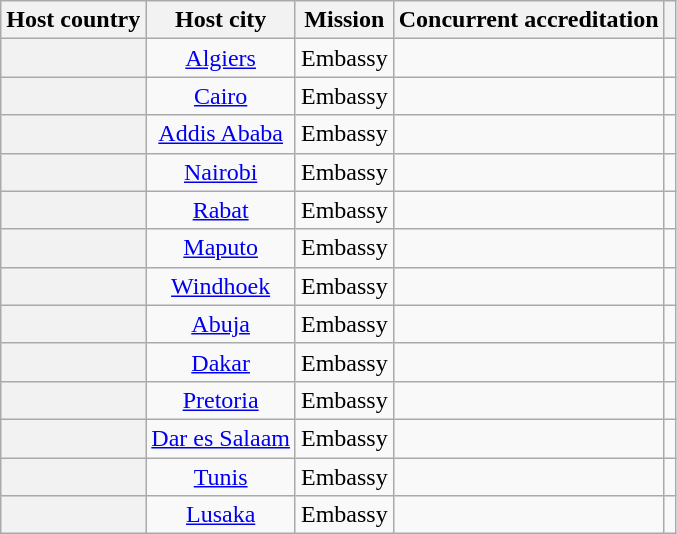<table class="wikitable plainrowheaders" style="text-align:center;">
<tr>
<th scope="col">Host country</th>
<th scope="col">Host city</th>
<th scope="col">Mission</th>
<th scope="col">Concurrent accreditation</th>
<th scope="col"></th>
</tr>
<tr>
<th scope="row"></th>
<td><a href='#'>Algiers</a></td>
<td>Embassy</td>
<td></td>
<td></td>
</tr>
<tr>
<th scope="row"></th>
<td><a href='#'>Cairo</a></td>
<td>Embassy</td>
<td></td>
<td></td>
</tr>
<tr>
<th scope="row"></th>
<td><a href='#'>Addis Ababa</a></td>
<td>Embassy</td>
<td></td>
<td></td>
</tr>
<tr>
<th scope="row"></th>
<td><a href='#'>Nairobi</a></td>
<td>Embassy</td>
<td></td>
<td></td>
</tr>
<tr>
<th scope="row"></th>
<td><a href='#'>Rabat</a></td>
<td>Embassy</td>
<td></td>
<td></td>
</tr>
<tr>
<th scope="row"></th>
<td><a href='#'>Maputo</a></td>
<td>Embassy</td>
<td></td>
<td></td>
</tr>
<tr>
<th scope="row"></th>
<td><a href='#'>Windhoek</a></td>
<td>Embassy</td>
<td></td>
<td></td>
</tr>
<tr>
<th scope="row"></th>
<td><a href='#'>Abuja</a></td>
<td>Embassy</td>
<td></td>
<td></td>
</tr>
<tr>
<th scope="row"></th>
<td><a href='#'>Dakar</a></td>
<td>Embassy</td>
<td></td>
<td></td>
</tr>
<tr>
<th scope="row"></th>
<td><a href='#'>Pretoria</a></td>
<td>Embassy</td>
<td></td>
<td></td>
</tr>
<tr>
<th scope="row"></th>
<td><a href='#'>Dar es Salaam</a></td>
<td>Embassy</td>
<td></td>
<td></td>
</tr>
<tr>
<th scope="row"></th>
<td><a href='#'>Tunis</a></td>
<td>Embassy</td>
<td></td>
<td></td>
</tr>
<tr>
<th scope="row"></th>
<td><a href='#'>Lusaka</a></td>
<td>Embassy</td>
<td></td>
<td></td>
</tr>
</table>
